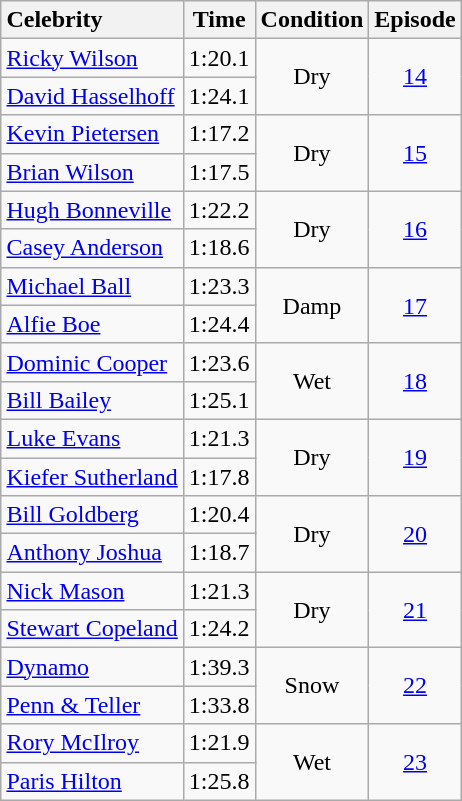<table class="wikitable plainrowheaders sortable" style="text-align:center; float:right; margin-left:1em; ">
<tr>
<th scope="col" style="text-align:left;">Celebrity</th>
<th scope="col">Time</th>
<th scope="col" class="unsortable">Condition</th>
<th scope="col">Episode</th>
</tr>
<tr>
<td scope="row" style="text-align:left;" data-sort- value="Wilson, Ricky"> <a href='#'>Ricky Wilson</a></td>
<td>1:20.1</td>
<td rowspan="2">Dry</td>
<td rowspan="2"><a href='#'>14</a></td>
</tr>
<tr>
<td scope="row" style="text-align:left;" data-sort- value="Hasselhoff"> <a href='#'>David Hasselhoff</a></td>
<td>1:24.1</td>
</tr>
<tr>
<td scope="row" style="text-align:left;" data-sort- value="Pietersen"> <a href='#'>Kevin Pietersen</a></td>
<td>1:17.2</td>
<td rowspan="2">Dry</td>
<td rowspan="2"><a href='#'>15</a></td>
</tr>
<tr>
<td scope="row" style="text-align:left;" data-sort- value="Wilson, Brian"> <a href='#'>Brian Wilson</a></td>
<td>1:17.5</td>
</tr>
<tr>
<td scope="row" style="text-align:left;" data-sort- value="Bonneville"> <a href='#'>Hugh Bonneville</a></td>
<td>1:22.2</td>
<td rowspan="2">Dry</td>
<td rowspan="2"><a href='#'>16</a></td>
</tr>
<tr>
<td scope="row" style="text-align:left;" data-sort- value="Anderson"> <a href='#'>Casey Anderson</a></td>
<td>1:18.6</td>
</tr>
<tr>
<td scope="row" style="text-align:left;" data-sort- value="Ball"> <a href='#'>Michael Ball</a></td>
<td>1:23.3</td>
<td rowspan="2">Damp</td>
<td rowspan="2"><a href='#'>17</a></td>
</tr>
<tr>
<td scope="row" style="text-align:left;" data-sort- value="Boe"> <a href='#'>Alfie Boe</a></td>
<td>1:24.4</td>
</tr>
<tr>
<td scope="row" style="text-align:left;" data-sort- value="Cooper"> <a href='#'>Dominic Cooper</a></td>
<td>1:23.6</td>
<td rowspan="2">Wet</td>
<td rowspan="2"><a href='#'>18</a></td>
</tr>
<tr>
<td scope="row" style="text-align:left;" data-sort- value="Bailey"> <a href='#'>Bill Bailey</a></td>
<td>1:25.1</td>
</tr>
<tr>
<td scope="row" style="text-align:left;" data-sort- value="Evans"> <a href='#'>Luke Evans</a></td>
<td>1:21.3</td>
<td rowspan="2">Dry</td>
<td rowspan="2"><a href='#'>19</a></td>
</tr>
<tr>
<td scope="row" style="text-align:left;" data-sort- value="Sutherland"> <a href='#'>Kiefer Sutherland</a></td>
<td>1:17.8</td>
</tr>
<tr>
<td scope="row" style="text-align:left;" data-sort- value="Goldberg"> <a href='#'>Bill Goldberg</a></td>
<td>1:20.4</td>
<td rowspan="2">Dry</td>
<td rowspan="2"><a href='#'>20</a></td>
</tr>
<tr>
<td scope="row" style="text-align:left;" data-sort- value="Joshua"> <a href='#'>Anthony Joshua</a></td>
<td>1:18.7</td>
</tr>
<tr>
<td scope="row" style="text-align:left;" data-sort- value="Mason"> <a href='#'>Nick Mason</a></td>
<td>1:21.3</td>
<td rowspan="2">Dry</td>
<td rowspan="2"><a href='#'>21</a></td>
</tr>
<tr>
<td scope="row" style="text-align:left;" data-sort- value="Copeland"> <a href='#'>Stewart Copeland</a></td>
<td>1:24.2</td>
</tr>
<tr>
<td scope="row" style="text-align:left;" data-sort- value="Dynamo"> <a href='#'>Dynamo</a></td>
<td>1:39.3</td>
<td rowspan="2">Snow</td>
<td rowspan="2"><a href='#'>22</a></td>
</tr>
<tr>
<td scope="row" style="text-align:left;" data-sort- value="Penn and Teller"> <a href='#'>Penn & Teller</a></td>
<td>1:33.8</td>
</tr>
<tr>
<td scope="row" style="text-align:left;" data-sort- value="Mcilroy"> <a href='#'>Rory McIlroy</a> </td>
<td>1:21.9</td>
<td rowspan="2">Wet</td>
<td rowspan="2"><a href='#'>23</a></td>
</tr>
<tr>
<td scope="row" style="text-align:left;" data-sort- value="Hilton"> <a href='#'>Paris Hilton</a> </td>
<td>1:25.8</td>
</tr>
</table>
